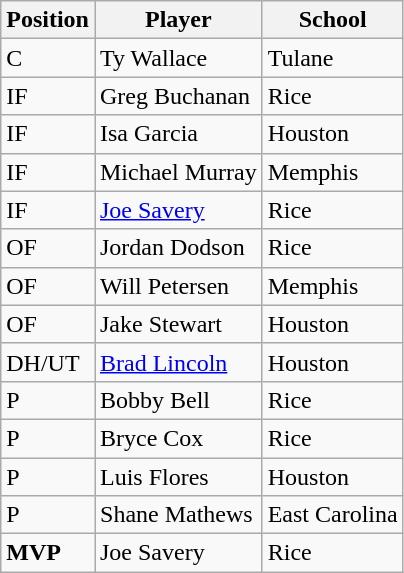<table class="wikitable">
<tr>
<th>Position</th>
<th>Player</th>
<th>School</th>
</tr>
<tr>
<td>C</td>
<td>Ty Wallace</td>
<td>Tulane</td>
</tr>
<tr>
<td>IF</td>
<td>Greg Buchanan</td>
<td>Rice</td>
</tr>
<tr>
<td>IF</td>
<td>Isa Garcia</td>
<td>Houston</td>
</tr>
<tr>
<td>IF</td>
<td>Michael Murray</td>
<td>Memphis</td>
</tr>
<tr>
<td>IF</td>
<td><a href='#'>Joe Savery</a></td>
<td>Rice</td>
</tr>
<tr>
<td>OF</td>
<td>Jordan Dodson</td>
<td>Rice</td>
</tr>
<tr>
<td>OF</td>
<td>Will Petersen</td>
<td>Memphis</td>
</tr>
<tr>
<td>OF</td>
<td>Jake Stewart</td>
<td>Houston</td>
</tr>
<tr>
<td>DH/UT</td>
<td><a href='#'>Brad Lincoln</a></td>
<td>Houston</td>
</tr>
<tr>
<td>P</td>
<td>Bobby Bell</td>
<td>Rice</td>
</tr>
<tr>
<td>P</td>
<td>Bryce Cox</td>
<td>Rice</td>
</tr>
<tr>
<td>P</td>
<td>Luis Flores</td>
<td>Houston</td>
</tr>
<tr>
<td>P</td>
<td>Shane Mathews</td>
<td>East Carolina</td>
</tr>
<tr>
<td><strong>MVP</strong></td>
<td>Joe Savery</td>
<td>Rice</td>
</tr>
</table>
